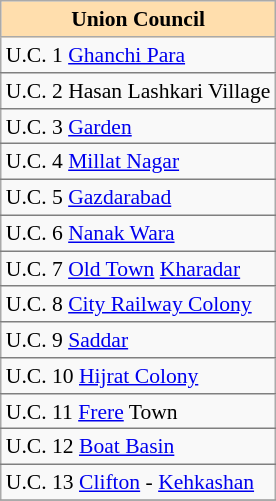<table class="sortable wikitable" align="left" style="font-size:90%">
<tr>
<th style="background:#ffdead;"><strong>Union Council</strong></th>
</tr>
<tr>
<td style="border-bottom:1px solid grey;">U.C. 1 <a href='#'>Ghanchi Para</a></td>
</tr>
<tr>
<td style="border-bottom:1px solid grey;">U.C. 2 Hasan Lashkari Village</td>
</tr>
<tr>
<td style="border-bottom:1px solid grey;">U.C. 3 <a href='#'>Garden</a></td>
</tr>
<tr>
<td style="border-bottom:1px solid grey;">U.C. 4 <a href='#'>Millat Nagar</a></td>
</tr>
<tr>
<td style="border-bottom:1px solid grey;">U.C. 5 <a href='#'>Gazdarabad</a></td>
</tr>
<tr>
<td style="border-bottom:1px solid grey;">U.C. 6 <a href='#'>Nanak Wara</a></td>
</tr>
<tr>
<td style="border-bottom:1px solid grey;">U.C. 7 <a href='#'>Old Town</a> <a href='#'>Kharadar</a></td>
</tr>
<tr>
<td style="border-bottom:1px solid grey;">U.C. 8 <a href='#'>City Railway Colony</a></td>
</tr>
<tr>
<td style="border-bottom:1px solid grey;">U.C. 9 <a href='#'>Saddar</a></td>
</tr>
<tr>
<td style="border-bottom:1px solid grey;">U.C. 10 <a href='#'>Hijrat Colony</a></td>
</tr>
<tr>
<td style="border-bottom:1px solid grey;">U.C. 11 <a href='#'>Frere</a> Town</td>
</tr>
<tr>
<td style="border-bottom:1px solid grey;">U.C. 12 <a href='#'>Boat Basin</a></td>
</tr>
<tr>
<td style="border-bottom:1px solid grey;">U.C. 13 <a href='#'>Clifton</a> - <a href='#'>Kehkashan</a></td>
</tr>
<tr>
</tr>
</table>
